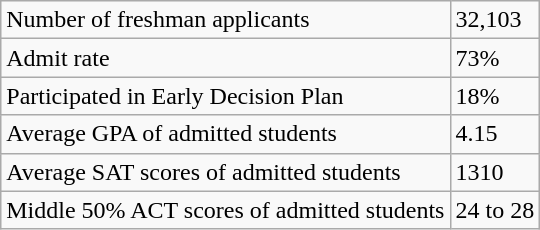<table class="wikitable floatright">
<tr>
<td>Number of freshman applicants</td>
<td>32,103</td>
</tr>
<tr>
<td>Admit rate</td>
<td>73%</td>
</tr>
<tr>
<td>Participated in Early Decision Plan</td>
<td>18%</td>
</tr>
<tr>
<td>Average GPA of admitted students</td>
<td>4.15</td>
</tr>
<tr>
<td>Average SAT scores of admitted students</td>
<td>1310</td>
</tr>
<tr>
<td>Middle 50% ACT scores of admitted students</td>
<td>24 to 28</td>
</tr>
</table>
